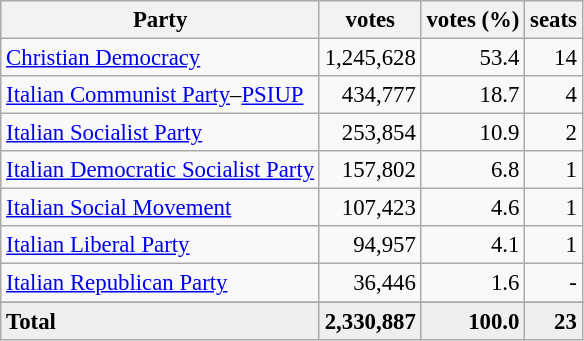<table class="wikitable" style="font-size:95%">
<tr bgcolor="EFEFEF">
<th>Party</th>
<th>votes</th>
<th>votes (%)</th>
<th>seats</th>
</tr>
<tr>
<td><a href='#'>Christian Democracy</a></td>
<td align=right>1,245,628</td>
<td align=right>53.4</td>
<td align=right>14</td>
</tr>
<tr>
<td><a href='#'>Italian Communist Party</a>–<a href='#'>PSIUP</a></td>
<td align=right>434,777</td>
<td align=right>18.7</td>
<td align=right>4</td>
</tr>
<tr>
<td><a href='#'>Italian Socialist Party</a></td>
<td align=right>253,854</td>
<td align=right>10.9</td>
<td align=right>2</td>
</tr>
<tr>
<td><a href='#'>Italian Democratic Socialist Party</a></td>
<td align=right>157,802</td>
<td align=right>6.8</td>
<td align=right>1</td>
</tr>
<tr>
<td><a href='#'>Italian Social Movement</a></td>
<td align=right>107,423</td>
<td align=right>4.6</td>
<td align=right>1</td>
</tr>
<tr>
<td><a href='#'>Italian Liberal Party</a></td>
<td align=right>94,957</td>
<td align=right>4.1</td>
<td align=right>1</td>
</tr>
<tr>
<td><a href='#'>Italian Republican Party</a></td>
<td align=right>36,446</td>
<td align=right>1.6</td>
<td align=right>-</td>
</tr>
<tr>
</tr>
<tr bgcolor="EFEFEF">
<td><strong>Total</strong></td>
<td align=right><strong>2,330,887</strong></td>
<td align=right><strong>100.0</strong></td>
<td align=right><strong>23</strong></td>
</tr>
</table>
